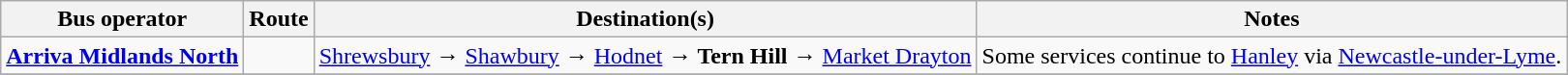<table class="wikitable">
<tr>
<th>Bus operator</th>
<th>Route</th>
<th>Destination(s)</th>
<th>Notes</th>
</tr>
<tr>
<td><strong><a href='#'>Arriva Midlands North</a></strong></td>
<td><strong></strong></td>
<td><a href='#'>Shrewsbury</a> → <a href='#'>Shawbury</a> → <a href='#'>Hodnet</a> → <strong>Tern Hill</strong> → <a href='#'>Market Drayton</a></td>
<td>Some services continue to <a href='#'>Hanley</a> via <a href='#'>Newcastle-under-Lyme</a>.</td>
</tr>
<tr>
</tr>
</table>
